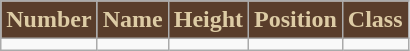<table class="wikitable" style="text-align:center">
<tr>
<th style="background:#593d2b; color:#ddcca5;">Number</th>
<th style="background:#593d2b; color:#ddcca5;">Name</th>
<th style="background:#593d2b; color:#ddcca5;">Height</th>
<th style="background:#593d2b; color:#ddcca5;">Position</th>
<th style="background:#593d2b; color:#ddcca5;">Class</th>
</tr>
<tr>
<td></td>
<td></td>
<td></td>
<td></td>
<td></td>
</tr>
</table>
